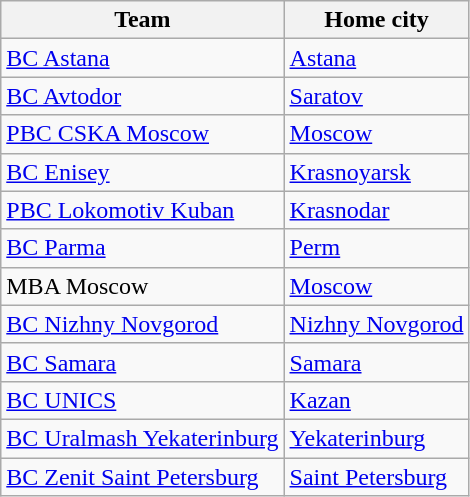<table class="wikitable sortable">
<tr>
<th>Team</th>
<th>Home city</th>
</tr>
<tr>
<td> <a href='#'>BC Astana</a></td>
<td><a href='#'>Astana</a></td>
</tr>
<tr>
<td> <a href='#'>BC Avtodor</a></td>
<td><a href='#'>Saratov</a></td>
</tr>
<tr>
<td> <a href='#'>PBC CSKA Moscow</a></td>
<td><a href='#'>Moscow</a></td>
</tr>
<tr>
<td> <a href='#'>BC Enisey</a></td>
<td><a href='#'>Krasnoyarsk</a></td>
</tr>
<tr>
<td> <a href='#'>PBC Lokomotiv Kuban</a></td>
<td><a href='#'>Krasnodar</a></td>
</tr>
<tr>
<td> <a href='#'>BC Parma</a></td>
<td><a href='#'>Perm</a></td>
</tr>
<tr>
<td> MBA Moscow</td>
<td><a href='#'>Moscow</a></td>
</tr>
<tr>
<td> <a href='#'>BC Nizhny Novgorod</a></td>
<td><a href='#'>Nizhny Novgorod</a></td>
</tr>
<tr>
<td> <a href='#'>BC Samara</a></td>
<td><a href='#'>Samara</a></td>
</tr>
<tr>
<td> <a href='#'>BC UNICS</a></td>
<td><a href='#'>Kazan</a></td>
</tr>
<tr>
<td> <a href='#'>BC Uralmash Yekaterinburg</a></td>
<td><a href='#'>Yekaterinburg</a></td>
</tr>
<tr>
<td> <a href='#'>BC Zenit Saint Petersburg</a></td>
<td><a href='#'>Saint Petersburg</a></td>
</tr>
</table>
